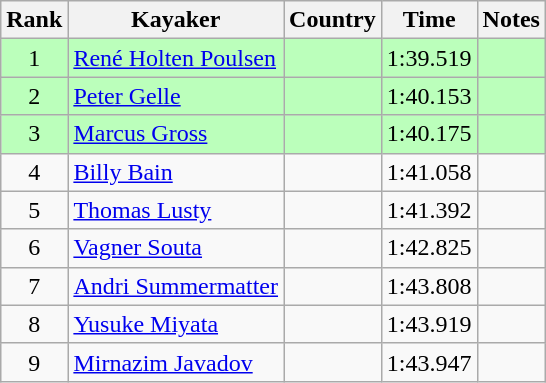<table class="wikitable" style="text-align:center">
<tr>
<th>Rank</th>
<th>Kayaker</th>
<th>Country</th>
<th>Time</th>
<th>Notes</th>
</tr>
<tr bgcolor=bbffbb>
<td>1</td>
<td align="left"><a href='#'>René Holten Poulsen</a></td>
<td align="left"></td>
<td>1:39.519</td>
<td></td>
</tr>
<tr bgcolor=bbffbb>
<td>2</td>
<td align="left"><a href='#'>Peter Gelle</a></td>
<td align="left"></td>
<td>1:40.153</td>
<td></td>
</tr>
<tr bgcolor=bbffbb>
<td>3</td>
<td align="left"><a href='#'>Marcus Gross</a></td>
<td align="left"></td>
<td>1:40.175</td>
<td></td>
</tr>
<tr>
<td>4</td>
<td align="left"><a href='#'>Billy Bain</a></td>
<td align="left"></td>
<td>1:41.058</td>
<td></td>
</tr>
<tr>
<td>5</td>
<td align="left"><a href='#'>Thomas Lusty</a></td>
<td align="left"></td>
<td>1:41.392</td>
<td></td>
</tr>
<tr>
<td>6</td>
<td align="left"><a href='#'>Vagner Souta</a></td>
<td align="left"></td>
<td>1:42.825</td>
<td></td>
</tr>
<tr>
<td>7</td>
<td align="left"><a href='#'>Andri Summermatter</a></td>
<td align="left"></td>
<td>1:43.808</td>
<td></td>
</tr>
<tr>
<td>8</td>
<td align="left"><a href='#'>Yusuke Miyata</a></td>
<td align="left"></td>
<td>1:43.919</td>
<td></td>
</tr>
<tr>
<td>9</td>
<td align="left"><a href='#'>Mirnazim Javadov</a></td>
<td align="left"></td>
<td>1:43.947</td>
<td></td>
</tr>
</table>
